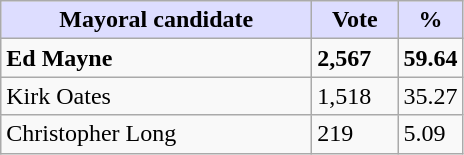<table class="wikitable">
<tr>
<th style="background:#ddf;" width="200px">Mayoral candidate</th>
<th style="background:#ddf;" width="50px">Vote</th>
<th style="background:#ddf;" width="30px">%</th>
</tr>
<tr>
<td><strong>Ed Mayne</strong></td>
<td><strong>2,567</strong></td>
<td><strong>59.64</strong></td>
</tr>
<tr>
<td>Kirk Oates</td>
<td>1,518</td>
<td>35.27</td>
</tr>
<tr>
<td>Christopher Long</td>
<td>219</td>
<td>5.09</td>
</tr>
</table>
